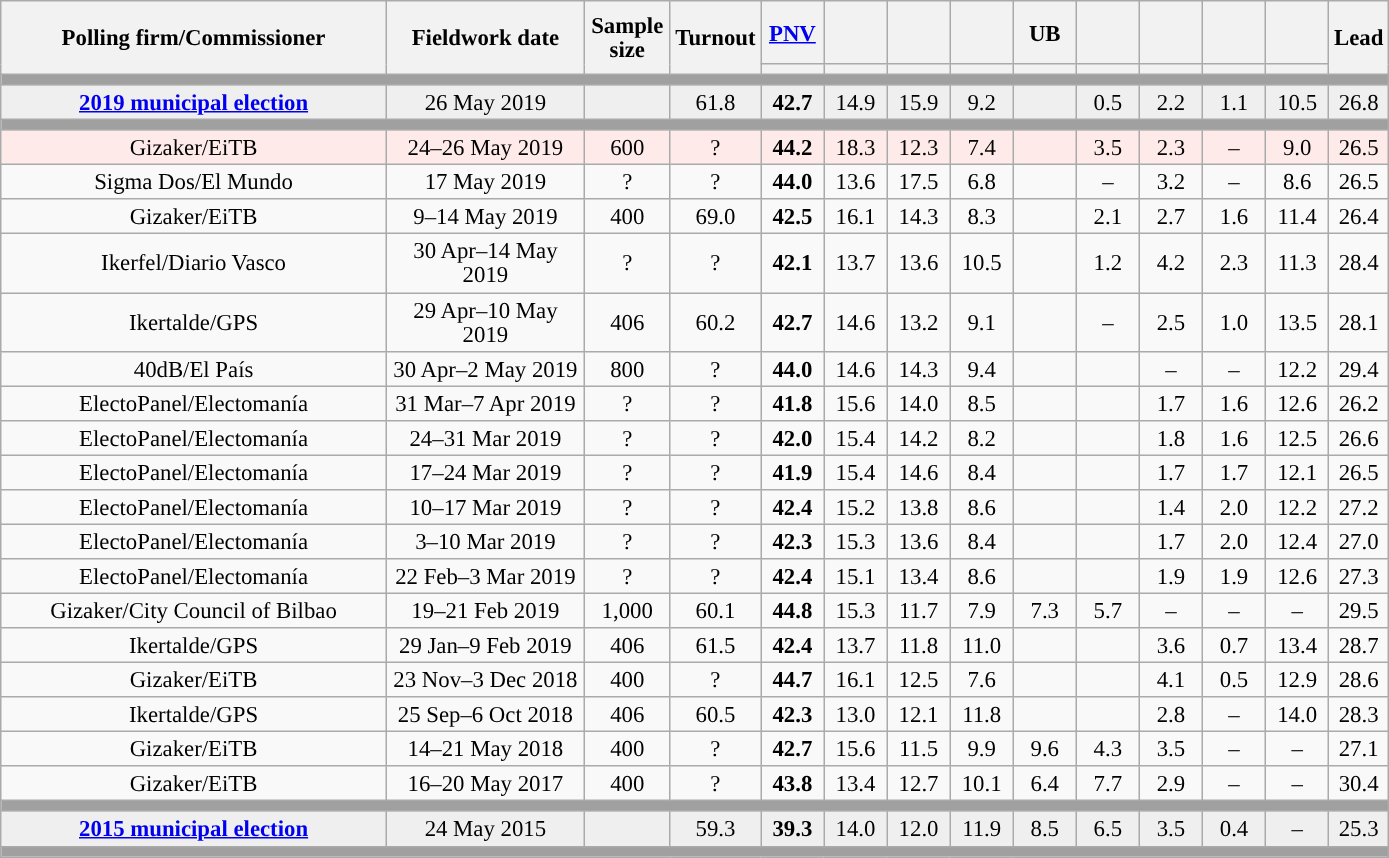<table class="wikitable collapsible collapsed" style="text-align:center; font-size:95%; line-height:16px;">
<tr style="height:42px;">
<th style="width:250px;" rowspan="2">Polling firm/Commissioner</th>
<th style="width:125px;" rowspan="2">Fieldwork date</th>
<th style="width:50px;" rowspan="2">Sample size</th>
<th style="width:45px;" rowspan="2">Turnout</th>
<th style="width:35px;"><a href='#'>PNV</a></th>
<th style="width:35px;"></th>
<th style="width:35px;"></th>
<th style="width:35px;"></th>
<th style="width:35px;">UB</th>
<th style="width:35px;"></th>
<th style="width:35px;"></th>
<th style="width:35px;"></th>
<th style="width:35px;"></th>
<th style="width:30px;" rowspan="2">Lead</th>
</tr>
<tr>
<th style="color:inherit;background:"></th>
<th style="color:inherit;background:"></th>
<th style="color:inherit;background:"></th>
<th style="color:inherit;background:"></th>
<th style="color:inherit;background:"></th>
<th style="color:inherit;background:"></th>
<th style="color:inherit;background:"></th>
<th style="color:inherit;background:"></th>
<th style="color:inherit;background:"></th>
</tr>
<tr>
<td colspan="14" style="background:#A0A0A0"></td>
</tr>
<tr style="background:#EFEFEF;">
<td><strong><a href='#'>2019 municipal election</a></strong></td>
<td>26 May 2019</td>
<td></td>
<td>61.8</td>
<td><strong>42.7</strong><br></td>
<td>14.9<br></td>
<td>15.9<br></td>
<td>9.2<br></td>
<td></td>
<td>0.5<br></td>
<td>2.2<br></td>
<td>1.1<br></td>
<td>10.5<br></td>
<td style="background:">26.8</td>
</tr>
<tr>
<td colspan="14" style="background:#A0A0A0"></td>
</tr>
<tr style="background:#FFEAEA;">
<td>Gizaker/EiTB</td>
<td>24–26 May 2019</td>
<td>600</td>
<td>?</td>
<td><strong>44.2</strong><br></td>
<td>18.3<br></td>
<td>12.3<br></td>
<td>7.4<br></td>
<td></td>
<td>3.5<br></td>
<td>2.3<br></td>
<td>–</td>
<td>9.0<br></td>
<td style="background:">26.5</td>
</tr>
<tr>
<td>Sigma Dos/El Mundo</td>
<td>17 May 2019</td>
<td>?</td>
<td>?</td>
<td><strong>44.0</strong><br></td>
<td>13.6<br></td>
<td>17.5<br></td>
<td>6.8<br></td>
<td></td>
<td>–</td>
<td>3.2<br></td>
<td>–</td>
<td>8.6<br></td>
<td style="background:">26.5</td>
</tr>
<tr>
<td>Gizaker/EiTB</td>
<td>9–14 May 2019</td>
<td>400</td>
<td>69.0</td>
<td><strong>42.5</strong><br></td>
<td>16.1<br></td>
<td>14.3<br></td>
<td>8.3<br></td>
<td></td>
<td>2.1<br></td>
<td>2.7<br></td>
<td>1.6<br></td>
<td>11.4<br></td>
<td style="background:">26.4</td>
</tr>
<tr>
<td>Ikerfel/Diario Vasco</td>
<td>30 Apr–14 May 2019</td>
<td>?</td>
<td>?</td>
<td><strong>42.1</strong><br></td>
<td>13.7<br></td>
<td>13.6<br></td>
<td>10.5<br></td>
<td></td>
<td>1.2<br></td>
<td>4.2<br></td>
<td>2.3<br></td>
<td>11.3<br></td>
<td style="background:">28.4</td>
</tr>
<tr>
<td>Ikertalde/GPS</td>
<td>29 Apr–10 May 2019</td>
<td>406</td>
<td>60.2</td>
<td><strong>42.7</strong><br></td>
<td>14.6<br></td>
<td>13.2<br></td>
<td>9.1<br></td>
<td></td>
<td>–</td>
<td>2.5<br></td>
<td>1.0<br></td>
<td>13.5<br></td>
<td style="background:">28.1</td>
</tr>
<tr>
<td>40dB/El País</td>
<td>30 Apr–2 May 2019</td>
<td>800</td>
<td>?</td>
<td><strong>44.0</strong><br></td>
<td>14.6<br></td>
<td>14.3<br></td>
<td>9.4<br></td>
<td></td>
<td></td>
<td>–</td>
<td>–</td>
<td>12.2<br></td>
<td style="background:">29.4</td>
</tr>
<tr>
<td>ElectoPanel/Electomanía</td>
<td>31 Mar–7 Apr 2019</td>
<td>?</td>
<td>?</td>
<td><strong>41.8</strong><br></td>
<td>15.6<br></td>
<td>14.0<br></td>
<td>8.5<br></td>
<td></td>
<td></td>
<td>1.7<br></td>
<td>1.6<br></td>
<td>12.6<br></td>
<td style="background:">26.2</td>
</tr>
<tr>
<td>ElectoPanel/Electomanía</td>
<td>24–31 Mar 2019</td>
<td>?</td>
<td>?</td>
<td><strong>42.0</strong><br></td>
<td>15.4<br></td>
<td>14.2<br></td>
<td>8.2<br></td>
<td></td>
<td></td>
<td>1.8<br></td>
<td>1.6<br></td>
<td>12.5<br></td>
<td style="background:">26.6</td>
</tr>
<tr>
<td>ElectoPanel/Electomanía</td>
<td>17–24 Mar 2019</td>
<td>?</td>
<td>?</td>
<td><strong>41.9</strong><br></td>
<td>15.4<br></td>
<td>14.6<br></td>
<td>8.4<br></td>
<td></td>
<td></td>
<td>1.7<br></td>
<td>1.7<br></td>
<td>12.1<br></td>
<td style="background:">26.5</td>
</tr>
<tr>
<td>ElectoPanel/Electomanía</td>
<td>10–17 Mar 2019</td>
<td>?</td>
<td>?</td>
<td><strong>42.4</strong><br></td>
<td>15.2<br></td>
<td>13.8<br></td>
<td>8.6<br></td>
<td></td>
<td></td>
<td>1.4<br></td>
<td>2.0<br></td>
<td>12.2<br></td>
<td style="background:">27.2</td>
</tr>
<tr>
<td>ElectoPanel/Electomanía</td>
<td>3–10 Mar 2019</td>
<td>?</td>
<td>?</td>
<td><strong>42.3</strong><br></td>
<td>15.3<br></td>
<td>13.6<br></td>
<td>8.4<br></td>
<td></td>
<td></td>
<td>1.7<br></td>
<td>2.0<br></td>
<td>12.4<br></td>
<td style="background:">27.0</td>
</tr>
<tr>
<td>ElectoPanel/Electomanía</td>
<td>22 Feb–3 Mar 2019</td>
<td>?</td>
<td>?</td>
<td><strong>42.4</strong><br></td>
<td>15.1<br></td>
<td>13.4<br></td>
<td>8.6<br></td>
<td></td>
<td></td>
<td>1.9<br></td>
<td>1.9<br></td>
<td>12.6<br></td>
<td style="background:">27.3</td>
</tr>
<tr>
<td>Gizaker/City Council of Bilbao</td>
<td>19–21 Feb 2019</td>
<td>1,000</td>
<td>60.1</td>
<td><strong>44.8</strong><br></td>
<td>15.3<br></td>
<td>11.7<br></td>
<td>7.9<br></td>
<td>7.3<br></td>
<td>5.7<br></td>
<td>–</td>
<td>–</td>
<td>–</td>
<td style="background:">29.5</td>
</tr>
<tr>
<td>Ikertalde/GPS</td>
<td>29 Jan–9 Feb 2019</td>
<td>406</td>
<td>61.5</td>
<td><strong>42.4</strong><br></td>
<td>13.7<br></td>
<td>11.8<br></td>
<td>11.0<br></td>
<td></td>
<td></td>
<td>3.6<br></td>
<td>0.7<br></td>
<td>13.4<br></td>
<td style="background:">28.7</td>
</tr>
<tr>
<td>Gizaker/EiTB</td>
<td>23 Nov–3 Dec 2018</td>
<td>400</td>
<td>?</td>
<td><strong>44.7</strong><br></td>
<td>16.1<br></td>
<td>12.5<br></td>
<td>7.6<br></td>
<td></td>
<td></td>
<td>4.1<br></td>
<td>0.5<br></td>
<td>12.9<br></td>
<td style="background:">28.6</td>
</tr>
<tr>
<td>Ikertalde/GPS</td>
<td>25 Sep–6 Oct 2018</td>
<td>406</td>
<td>60.5</td>
<td><strong>42.3</strong><br></td>
<td>13.0<br></td>
<td>12.1<br></td>
<td>11.8<br></td>
<td></td>
<td></td>
<td>2.8<br></td>
<td>–</td>
<td>14.0<br></td>
<td style="background:">28.3</td>
</tr>
<tr>
<td>Gizaker/EiTB</td>
<td>14–21 May 2018</td>
<td>400</td>
<td>?</td>
<td><strong>42.7</strong><br></td>
<td>15.6<br></td>
<td>11.5<br></td>
<td>9.9<br></td>
<td>9.6<br></td>
<td>4.3<br></td>
<td>3.5<br></td>
<td>–</td>
<td>–</td>
<td style="background:">27.1</td>
</tr>
<tr>
<td>Gizaker/EiTB</td>
<td>16–20 May 2017</td>
<td>400</td>
<td>?</td>
<td><strong>43.8</strong><br></td>
<td>13.4<br></td>
<td>12.7<br></td>
<td>10.1<br></td>
<td>6.4<br></td>
<td>7.7<br></td>
<td>2.9<br></td>
<td>–</td>
<td>–</td>
<td style="background:">30.4</td>
</tr>
<tr>
<td colspan="14" style="background:#A0A0A0"></td>
</tr>
<tr style="background:#EFEFEF;">
<td><strong><a href='#'>2015 municipal election</a></strong></td>
<td>24 May 2015</td>
<td></td>
<td>59.3</td>
<td><strong>39.3</strong><br></td>
<td>14.0<br></td>
<td>12.0<br></td>
<td>11.9<br></td>
<td>8.5<br></td>
<td>6.5<br></td>
<td>3.5<br></td>
<td>0.4<br></td>
<td>–</td>
<td style="background:">25.3</td>
</tr>
<tr>
<td colspan="14" style="background:#A0A0A0"></td>
</tr>
</table>
